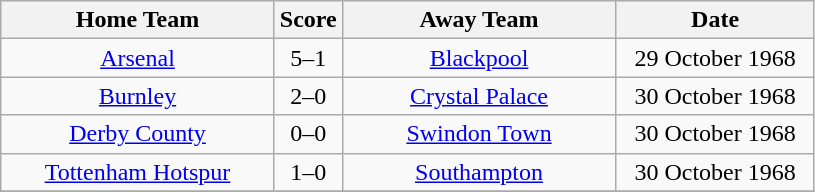<table class="wikitable" style="text-align:center;">
<tr>
<th width=175>Home Team</th>
<th width=20>Score</th>
<th width=175>Away Team</th>
<th width=125>Date</th>
</tr>
<tr>
<td><a href='#'>Arsenal</a></td>
<td>5–1</td>
<td><a href='#'>Blackpool</a></td>
<td>29 October 1968</td>
</tr>
<tr>
<td><a href='#'>Burnley</a></td>
<td>2–0</td>
<td><a href='#'>Crystal Palace</a></td>
<td>30 October 1968</td>
</tr>
<tr>
<td><a href='#'>Derby County</a></td>
<td>0–0</td>
<td><a href='#'>Swindon Town</a></td>
<td>30 October 1968</td>
</tr>
<tr>
<td><a href='#'>Tottenham Hotspur</a></td>
<td>1–0</td>
<td><a href='#'>Southampton</a></td>
<td>30 October 1968</td>
</tr>
<tr>
</tr>
</table>
